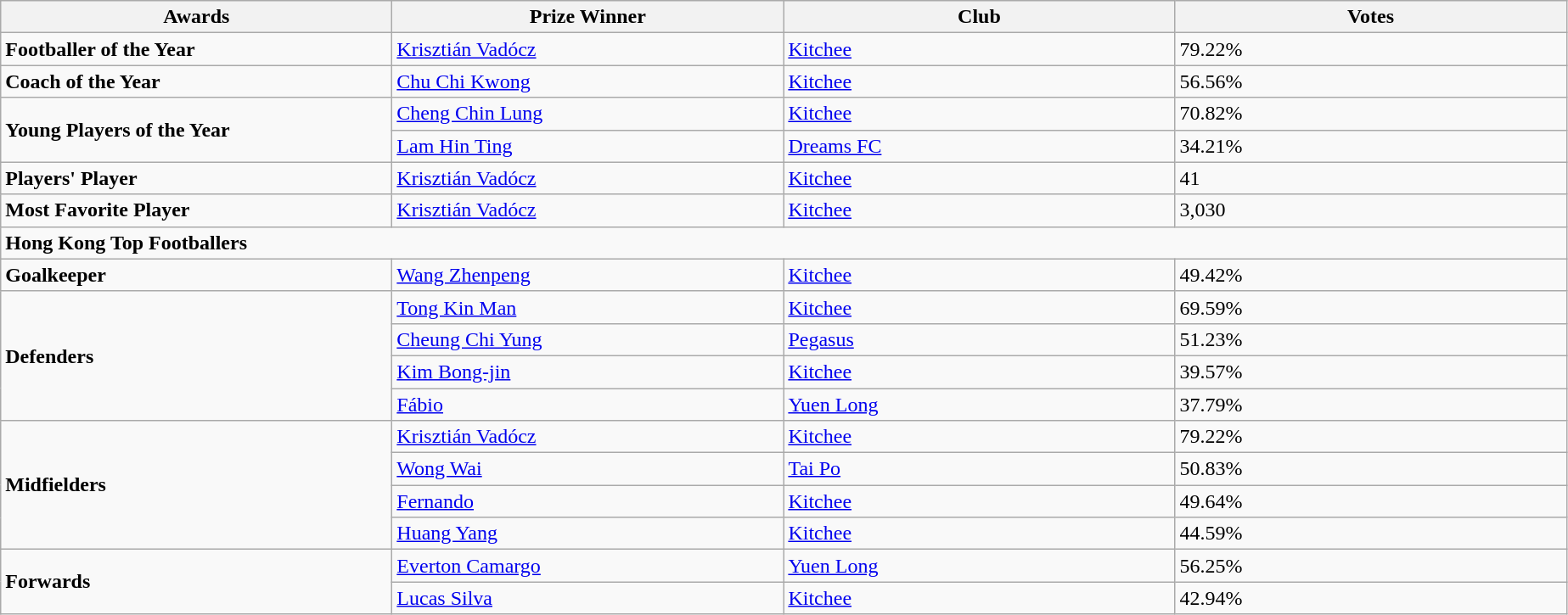<table class="wikitable sortable" border="1">
<tr>
<th width="300">Awards</th>
<th width="300">Prize Winner</th>
<th width="300">Club</th>
<th width="300">Votes</th>
</tr>
<tr>
<td><strong>Footballer of the Year</strong></td>
<td> <a href='#'>Krisztián Vadócz</a></td>
<td><a href='#'>Kitchee</a></td>
<td>79.22%</td>
</tr>
<tr>
<td><strong>Coach of the Year</strong></td>
<td> <a href='#'>Chu Chi Kwong</a></td>
<td><a href='#'>Kitchee</a></td>
<td>56.56%</td>
</tr>
<tr>
<td rowspan="2"><strong>Young Players of the Year</strong></td>
<td> <a href='#'>Cheng Chin Lung</a></td>
<td><a href='#'>Kitchee</a></td>
<td>70.82%</td>
</tr>
<tr>
<td> <a href='#'>Lam Hin Ting</a></td>
<td><a href='#'>Dreams FC</a></td>
<td>34.21%</td>
</tr>
<tr>
<td><strong>Players' Player</strong></td>
<td> <a href='#'>Krisztián Vadócz</a></td>
<td><a href='#'>Kitchee</a></td>
<td>41</td>
</tr>
<tr>
<td><strong>Most Favorite Player</strong></td>
<td> <a href='#'>Krisztián Vadócz</a></td>
<td><a href='#'>Kitchee</a></td>
<td>3,030</td>
</tr>
<tr>
<td colspan="4"><strong>Hong Kong Top Footballers</strong></td>
</tr>
<tr>
<td><strong>Goalkeeper</strong></td>
<td> <a href='#'>Wang Zhenpeng</a></td>
<td><a href='#'>Kitchee</a></td>
<td>49.42%</td>
</tr>
<tr>
<td rowspan="4"><strong>Defenders</strong></td>
<td> <a href='#'>Tong Kin Man</a></td>
<td><a href='#'>Kitchee</a></td>
<td>69.59%</td>
</tr>
<tr>
<td> <a href='#'>Cheung Chi Yung</a></td>
<td><a href='#'>Pegasus</a></td>
<td>51.23%</td>
</tr>
<tr>
<td> <a href='#'>Kim Bong-jin</a></td>
<td><a href='#'>Kitchee</a></td>
<td>39.57%</td>
</tr>
<tr>
<td> <a href='#'>Fábio</a></td>
<td><a href='#'>Yuen Long</a></td>
<td>37.79%</td>
</tr>
<tr>
<td rowspan="4"><strong>Midfielders</strong></td>
<td> <a href='#'>Krisztián Vadócz</a></td>
<td><a href='#'>Kitchee</a></td>
<td>79.22%</td>
</tr>
<tr>
<td> <a href='#'>Wong Wai</a></td>
<td><a href='#'>Tai Po</a></td>
<td>50.83%</td>
</tr>
<tr>
<td> <a href='#'>Fernando</a></td>
<td><a href='#'>Kitchee</a></td>
<td>49.64%</td>
</tr>
<tr>
<td> <a href='#'>Huang Yang</a></td>
<td><a href='#'>Kitchee</a></td>
<td>44.59%</td>
</tr>
<tr>
<td rowspan="2"><strong>Forwards</strong></td>
<td> <a href='#'>Everton Camargo</a></td>
<td><a href='#'>Yuen Long</a></td>
<td>56.25%</td>
</tr>
<tr>
<td> <a href='#'>Lucas Silva</a></td>
<td><a href='#'>Kitchee</a></td>
<td>42.94%</td>
</tr>
</table>
